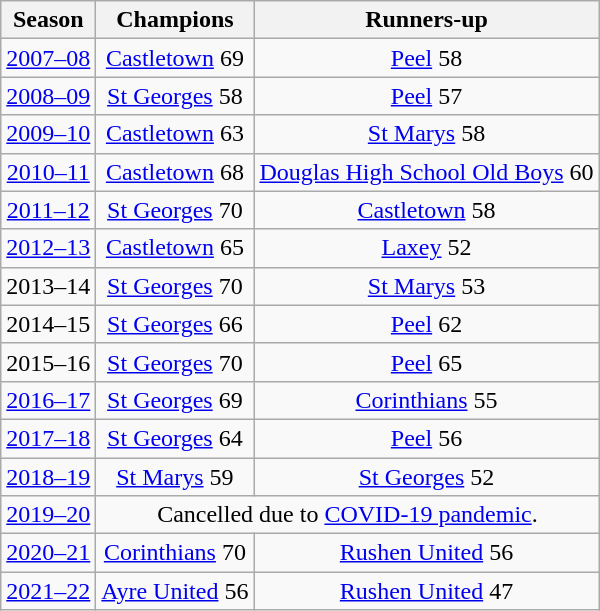<table class="wikitable" style="text-align:center;">
<tr>
<th>Season</th>
<th>Champions</th>
<th>Runners-up</th>
</tr>
<tr>
<td><a href='#'>2007–08</a></td>
<td><a href='#'>Castletown</a> 69</td>
<td><a href='#'>Peel</a> 58</td>
</tr>
<tr>
<td><a href='#'>2008–09</a></td>
<td><a href='#'>St Georges</a> 58</td>
<td><a href='#'>Peel</a> 57</td>
</tr>
<tr>
<td><a href='#'>2009–10</a></td>
<td><a href='#'>Castletown</a> 63</td>
<td><a href='#'>St Marys</a> 58</td>
</tr>
<tr>
<td><a href='#'>2010–11</a></td>
<td><a href='#'>Castletown</a> 68</td>
<td><a href='#'>Douglas High School Old Boys</a> 60</td>
</tr>
<tr>
<td><a href='#'>2011–12</a></td>
<td><a href='#'>St Georges</a> 70</td>
<td><a href='#'>Castletown</a> 58</td>
</tr>
<tr>
<td><a href='#'>2012–13</a></td>
<td><a href='#'>Castletown</a> 65</td>
<td><a href='#'>Laxey</a> 52</td>
</tr>
<tr>
<td>2013–14</td>
<td><a href='#'>St Georges</a> 70</td>
<td><a href='#'>St Marys</a> 53</td>
</tr>
<tr>
<td>2014–15</td>
<td><a href='#'>St Georges</a> 66</td>
<td><a href='#'>Peel</a> 62</td>
</tr>
<tr>
<td>2015–16</td>
<td><a href='#'>St Georges</a> 70</td>
<td><a href='#'>Peel</a> 65</td>
</tr>
<tr>
<td><a href='#'>2016–17</a></td>
<td><a href='#'>St Georges</a> 69</td>
<td><a href='#'>Corinthians</a> 55</td>
</tr>
<tr>
<td><a href='#'>2017–18</a></td>
<td><a href='#'>St Georges</a> 64</td>
<td><a href='#'>Peel</a> 56</td>
</tr>
<tr>
<td><a href='#'>2018–19</a></td>
<td><a href='#'>St Marys</a> 59</td>
<td><a href='#'>St Georges</a> 52</td>
</tr>
<tr>
<td><a href='#'>2019–20</a></td>
<td colspan=2>Cancelled due to <a href='#'>COVID-19 pandemic</a>.</td>
</tr>
<tr>
<td><a href='#'>2020–21</a></td>
<td><a href='#'>Corinthians</a> 70</td>
<td><a href='#'>Rushen United</a> 56</td>
</tr>
<tr>
<td><a href='#'>2021–22</a></td>
<td><a href='#'>Ayre United</a> 56</td>
<td><a href='#'>Rushen United</a> 47</td>
</tr>
</table>
